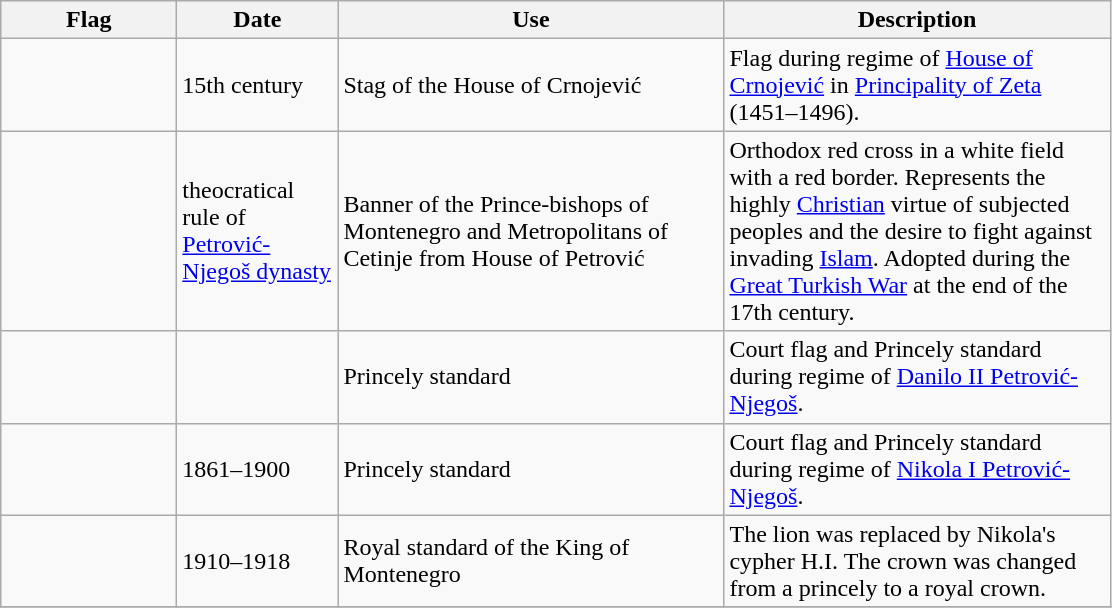<table class="wikitable">
<tr>
<th style="width:110px;">Flag</th>
<th style="width:100px;">Date</th>
<th style="width:250px;">Use</th>
<th style="width:250px;">Description</th>
</tr>
<tr>
<td></td>
<td>15th century</td>
<td>Stag of the House of Crnojević</td>
<td>Flag during regime of <a href='#'>House of Crnojević</a> in <a href='#'>Principality of Zeta</a> (1451–1496).</td>
</tr>
<tr>
<td></td>
<td>theocratical rule of <a href='#'>Petrović-Njegoš dynasty</a></td>
<td>Banner of the Prince-bishops of Montenegro and Metropolitans of Cetinje from House of Petrović</td>
<td>Orthodox red cross in a white field with a red border. Represents the highly <a href='#'>Christian</a> virtue of subjected peoples and the desire to fight against invading <a href='#'>Islam</a>. Adopted during the <a href='#'>Great Turkish War</a> at the end of the 17th century.</td>
</tr>
<tr>
<td></td>
<td></td>
<td>Princely standard</td>
<td>Court flag and Princely standard during regime of <a href='#'>Danilo II Petrović-Njegoš</a>.</td>
</tr>
<tr>
<td></td>
<td>1861–1900</td>
<td>Princely standard</td>
<td>Court flag and Princely standard during regime of <a href='#'>Nikola I Petrović-Njegoš</a>.</td>
</tr>
<tr>
<td></td>
<td>1910–1918</td>
<td>Royal standard of the King of Montenegro</td>
<td>The lion was replaced by Nikola's cypher H.I. The crown was changed from a princely to a royal crown.</td>
</tr>
<tr>
</tr>
</table>
